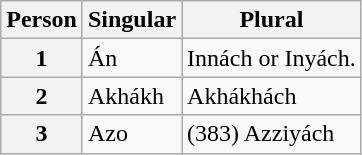<table class="wikitable">
<tr>
<th>Person</th>
<th>Singular</th>
<th>Plural</th>
</tr>
<tr>
<th>1</th>
<td>Án</td>
<td>Innách or Inyách.</td>
</tr>
<tr>
<th>2</th>
<td>Akhákh</td>
<td>Akhákhách</td>
</tr>
<tr>
<th>3</th>
<td>Azo</td>
<td>(383) Azziyách</td>
</tr>
</table>
